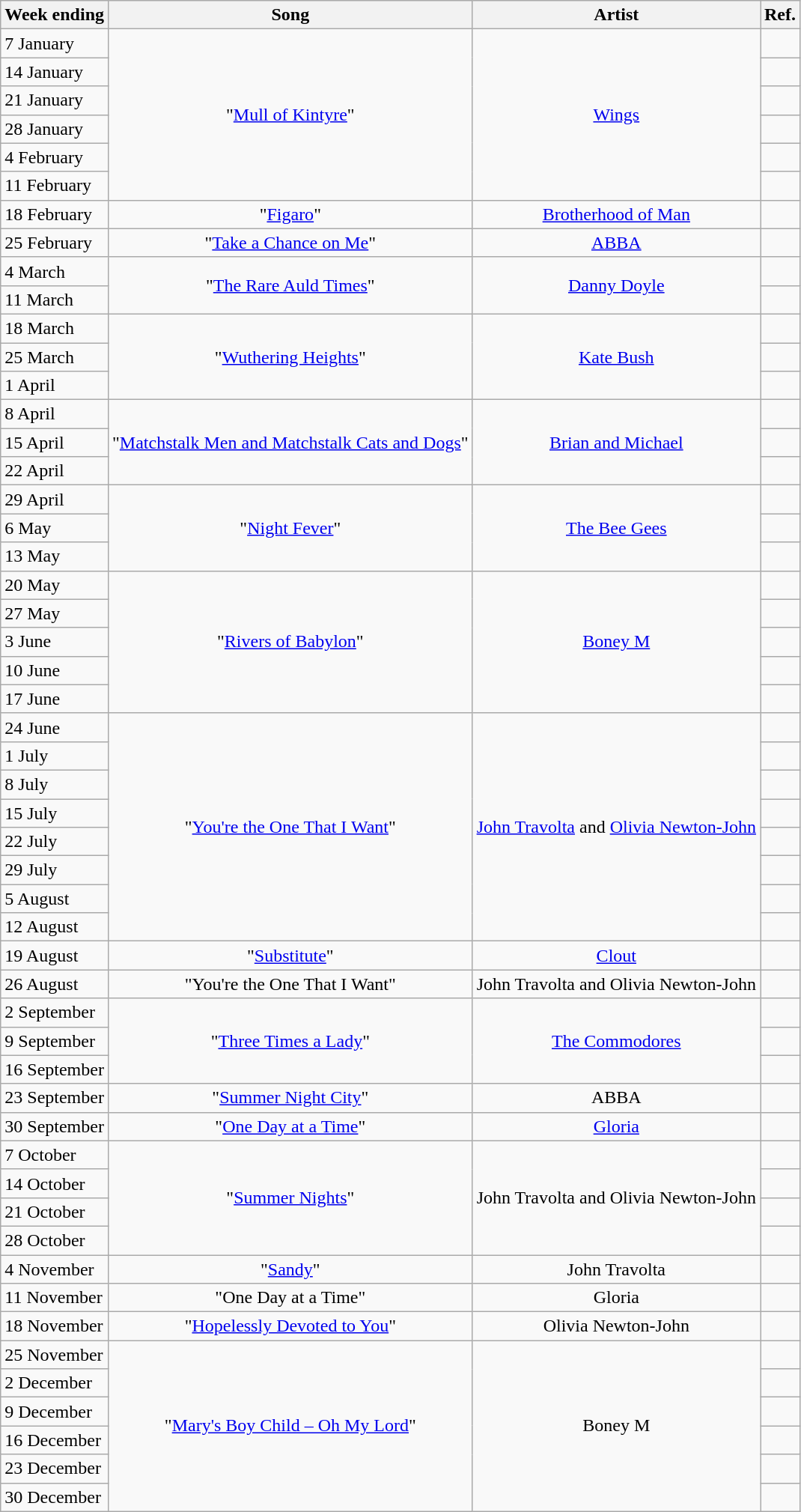<table class="wikitable">
<tr>
<th>Week ending</th>
<th>Song</th>
<th>Artist</th>
<th>Ref.</th>
</tr>
<tr>
<td>7 January</td>
<td rowspan="6" align="center">"<a href='#'>Mull of Kintyre</a>"</td>
<td rowspan="6" align="center"><a href='#'>Wings</a></td>
<td></td>
</tr>
<tr>
<td>14 January</td>
<td></td>
</tr>
<tr>
<td>21 January</td>
<td></td>
</tr>
<tr>
<td>28 January</td>
<td></td>
</tr>
<tr>
<td>4 February</td>
<td></td>
</tr>
<tr>
<td>11 February</td>
<td></td>
</tr>
<tr>
<td>18 February</td>
<td align="center">"<a href='#'>Figaro</a>"</td>
<td align="center"><a href='#'>Brotherhood of Man</a></td>
<td></td>
</tr>
<tr>
<td>25 February</td>
<td align="center">"<a href='#'>Take a Chance on Me</a>"</td>
<td align="center"><a href='#'>ABBA</a></td>
<td></td>
</tr>
<tr>
<td>4 March</td>
<td rowspan="2" align="center">"<a href='#'>The Rare Auld Times</a>"</td>
<td rowspan="2" align="center"><a href='#'>Danny Doyle</a></td>
<td></td>
</tr>
<tr>
<td>11 March</td>
<td></td>
</tr>
<tr>
<td>18 March</td>
<td rowspan="3" align="center">"<a href='#'>Wuthering Heights</a>"</td>
<td rowspan="3" align="center"><a href='#'>Kate Bush</a></td>
<td></td>
</tr>
<tr>
<td>25 March</td>
<td></td>
</tr>
<tr>
<td>1 April</td>
<td></td>
</tr>
<tr>
<td>8 April</td>
<td rowspan="3" align="center">"<a href='#'>Matchstalk Men and Matchstalk Cats and Dogs</a>"</td>
<td rowspan="3" align="center"><a href='#'>Brian and Michael</a></td>
<td></td>
</tr>
<tr>
<td>15 April</td>
<td></td>
</tr>
<tr>
<td>22 April</td>
<td></td>
</tr>
<tr>
<td>29 April</td>
<td rowspan="3" align="center">"<a href='#'>Night Fever</a>"</td>
<td rowspan="3" align="center"><a href='#'>The Bee Gees</a></td>
<td></td>
</tr>
<tr>
<td>6 May</td>
<td></td>
</tr>
<tr>
<td>13 May</td>
<td></td>
</tr>
<tr>
<td>20 May</td>
<td rowspan="5" align="center">"<a href='#'>Rivers of Babylon</a>"</td>
<td rowspan="5" align="center"><a href='#'>Boney M</a></td>
<td></td>
</tr>
<tr>
<td>27 May</td>
<td></td>
</tr>
<tr>
<td>3 June</td>
<td></td>
</tr>
<tr>
<td>10 June</td>
<td></td>
</tr>
<tr>
<td>17 June</td>
<td></td>
</tr>
<tr>
<td>24 June</td>
<td rowspan="8" align="center">"<a href='#'>You're the One That I Want</a>"</td>
<td rowspan="8" align="center"><a href='#'>John Travolta</a> and <a href='#'>Olivia Newton-John</a></td>
<td></td>
</tr>
<tr>
<td>1 July</td>
<td></td>
</tr>
<tr>
<td>8 July</td>
<td></td>
</tr>
<tr>
<td>15 July</td>
<td></td>
</tr>
<tr>
<td>22 July</td>
<td></td>
</tr>
<tr>
<td>29 July</td>
<td></td>
</tr>
<tr>
<td>5 August</td>
<td></td>
</tr>
<tr>
<td>12 August</td>
<td></td>
</tr>
<tr>
<td>19 August</td>
<td align="center">"<a href='#'>Substitute</a>"</td>
<td align="center"><a href='#'>Clout</a></td>
<td></td>
</tr>
<tr>
<td>26 August</td>
<td align="center">"You're the One That I Want"</td>
<td align="center">John Travolta and Olivia Newton-John</td>
<td></td>
</tr>
<tr>
<td>2 September</td>
<td rowspan="3" align="center">"<a href='#'>Three Times a Lady</a>"</td>
<td rowspan="3" align="center"><a href='#'>The Commodores</a></td>
<td></td>
</tr>
<tr>
<td>9 September</td>
<td></td>
</tr>
<tr>
<td>16 September</td>
<td></td>
</tr>
<tr>
<td>23 September</td>
<td align="center">"<a href='#'>Summer Night City</a>"</td>
<td align="center">ABBA</td>
<td></td>
</tr>
<tr>
<td>30 September</td>
<td align="center">"<a href='#'>One Day at a Time</a>"</td>
<td align="center"><a href='#'>Gloria</a></td>
<td></td>
</tr>
<tr>
<td>7 October</td>
<td rowspan="4" align="center">"<a href='#'>Summer Nights</a>"</td>
<td rowspan="4" align="center">John Travolta and Olivia Newton-John</td>
<td></td>
</tr>
<tr>
<td>14 October</td>
<td></td>
</tr>
<tr>
<td>21 October</td>
<td></td>
</tr>
<tr>
<td>28 October</td>
<td></td>
</tr>
<tr>
<td>4 November</td>
<td align="center">"<a href='#'>Sandy</a>"</td>
<td align="center">John Travolta</td>
<td></td>
</tr>
<tr>
<td>11 November</td>
<td align="center">"One Day at a Time"</td>
<td align="center">Gloria</td>
<td></td>
</tr>
<tr>
<td>18 November</td>
<td align="center">"<a href='#'>Hopelessly Devoted to You</a>"</td>
<td align="center">Olivia Newton-John</td>
<td></td>
</tr>
<tr>
<td>25 November</td>
<td rowspan="6" align="center">"<a href='#'>Mary's Boy Child – Oh My Lord</a>"</td>
<td rowspan="6" align="center">Boney M</td>
<td></td>
</tr>
<tr>
<td>2 December</td>
<td></td>
</tr>
<tr>
<td>9 December</td>
<td></td>
</tr>
<tr>
<td>16 December</td>
<td></td>
</tr>
<tr>
<td>23 December</td>
<td></td>
</tr>
<tr>
<td>30 December</td>
<td></td>
</tr>
</table>
